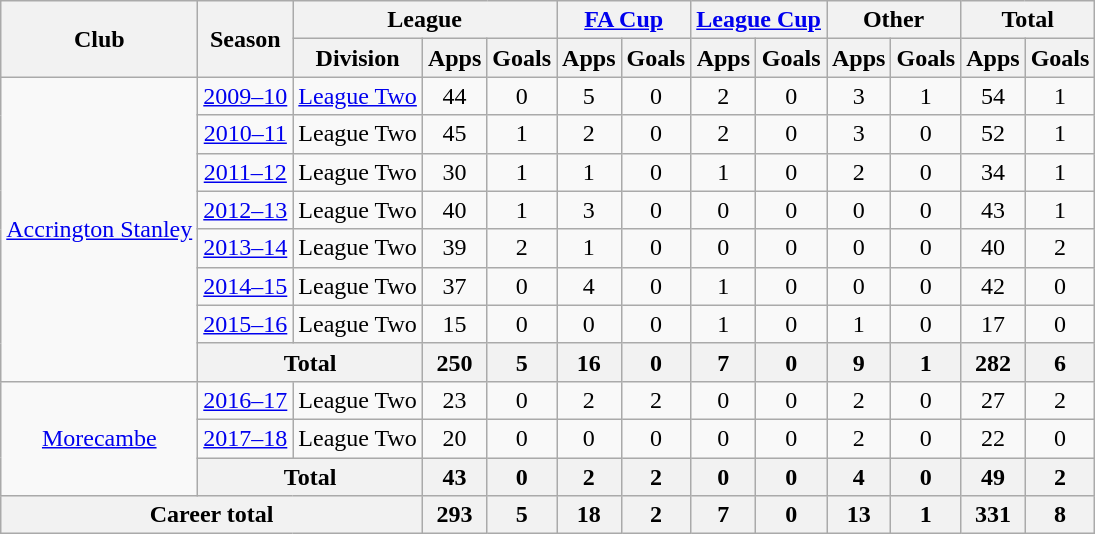<table class=wikitable style="text-align: center">
<tr>
<th rowspan=2>Club</th>
<th rowspan=2>Season</th>
<th colspan=3>League</th>
<th colspan=2><a href='#'>FA Cup</a></th>
<th colspan=2><a href='#'>League Cup</a></th>
<th colspan=2>Other</th>
<th colspan=2>Total</th>
</tr>
<tr>
<th>Division</th>
<th>Apps</th>
<th>Goals</th>
<th>Apps</th>
<th>Goals</th>
<th>Apps</th>
<th>Goals</th>
<th>Apps</th>
<th>Goals</th>
<th>Apps</th>
<th>Goals</th>
</tr>
<tr>
<td rowspan=8><a href='#'>Accrington Stanley</a></td>
<td><a href='#'>2009–10</a></td>
<td><a href='#'>League Two</a></td>
<td>44</td>
<td>0</td>
<td>5</td>
<td>0</td>
<td>2</td>
<td>0</td>
<td>3</td>
<td>1</td>
<td>54</td>
<td>1</td>
</tr>
<tr>
<td><a href='#'>2010–11</a></td>
<td>League Two</td>
<td>45</td>
<td>1</td>
<td>2</td>
<td>0</td>
<td>2</td>
<td>0</td>
<td>3</td>
<td>0</td>
<td>52</td>
<td>1</td>
</tr>
<tr>
<td><a href='#'>2011–12</a></td>
<td>League Two</td>
<td>30</td>
<td>1</td>
<td>1</td>
<td>0</td>
<td>1</td>
<td>0</td>
<td>2</td>
<td>0</td>
<td>34</td>
<td>1</td>
</tr>
<tr>
<td><a href='#'>2012–13</a></td>
<td>League Two</td>
<td>40</td>
<td>1</td>
<td>3</td>
<td>0</td>
<td>0</td>
<td>0</td>
<td>0</td>
<td>0</td>
<td>43</td>
<td>1</td>
</tr>
<tr>
<td><a href='#'>2013–14</a></td>
<td>League Two</td>
<td>39</td>
<td>2</td>
<td>1</td>
<td>0</td>
<td>0</td>
<td>0</td>
<td>0</td>
<td>0</td>
<td>40</td>
<td>2</td>
</tr>
<tr>
<td><a href='#'>2014–15</a></td>
<td>League Two</td>
<td>37</td>
<td>0</td>
<td>4</td>
<td>0</td>
<td>1</td>
<td>0</td>
<td>0</td>
<td>0</td>
<td>42</td>
<td>0</td>
</tr>
<tr>
<td><a href='#'>2015–16</a></td>
<td>League Two</td>
<td>15</td>
<td>0</td>
<td>0</td>
<td>0</td>
<td>1</td>
<td>0</td>
<td>1</td>
<td>0</td>
<td>17</td>
<td>0</td>
</tr>
<tr>
<th colspan=2>Total</th>
<th>250</th>
<th>5</th>
<th>16</th>
<th>0</th>
<th>7</th>
<th>0</th>
<th>9</th>
<th>1</th>
<th>282</th>
<th>6</th>
</tr>
<tr>
<td rowspan=3><a href='#'>Morecambe</a></td>
<td><a href='#'>2016–17</a></td>
<td>League Two</td>
<td>23</td>
<td>0</td>
<td>2</td>
<td>2</td>
<td>0</td>
<td>0</td>
<td>2</td>
<td>0</td>
<td>27</td>
<td>2</td>
</tr>
<tr>
<td><a href='#'>2017–18</a></td>
<td>League Two</td>
<td>20</td>
<td>0</td>
<td>0</td>
<td>0</td>
<td>0</td>
<td>0</td>
<td>2</td>
<td>0</td>
<td>22</td>
<td>0</td>
</tr>
<tr>
<th colspan=2>Total</th>
<th>43</th>
<th>0</th>
<th>2</th>
<th>2</th>
<th>0</th>
<th>0</th>
<th>4</th>
<th>0</th>
<th>49</th>
<th>2</th>
</tr>
<tr>
<th colspan=3>Career total</th>
<th>293</th>
<th>5</th>
<th>18</th>
<th>2</th>
<th>7</th>
<th>0</th>
<th>13</th>
<th>1</th>
<th>331</th>
<th>8</th>
</tr>
</table>
